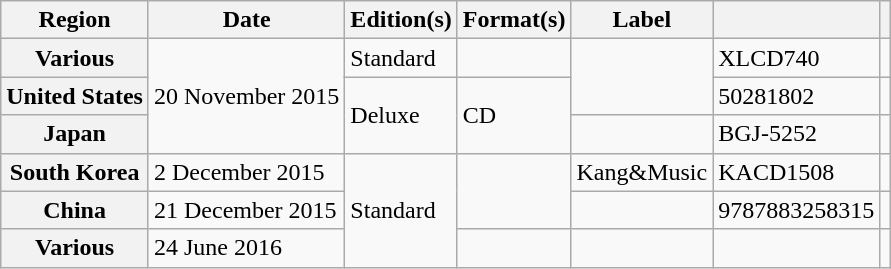<table class="wikitable plainrowheaders">
<tr>
<th scope="col">Region</th>
<th scope="col">Date</th>
<th scope="col">Edition(s)</th>
<th scope="col">Format(s)</th>
<th scope="col">Label</th>
<th scope="col"></th>
<th scope="col"></th>
</tr>
<tr>
<th scope="row">Various</th>
<td rowspan="3">20 November 2015</td>
<td>Standard</td>
<td></td>
<td rowspan="2"></td>
<td>XLCD740</td>
<td style="text-align:center;"></td>
</tr>
<tr>
<th scope="row">United States</th>
<td rowspan="2">Deluxe</td>
<td rowspan="2">CD</td>
<td>50281802</td>
<td style="text-align:center;"></td>
</tr>
<tr>
<th scope="row">Japan</th>
<td></td>
<td>BGJ-5252</td>
<td style="text-align:center;"></td>
</tr>
<tr>
<th scope="row">South Korea</th>
<td>2 December 2015</td>
<td rowspan="3">Standard</td>
<td rowspan="2"></td>
<td>Kang&Music</td>
<td>KACD1508</td>
<td style="text-align:center;"></td>
</tr>
<tr>
<th scope="row">China</th>
<td>21 December 2015</td>
<td></td>
<td>9787883258315</td>
<td style="text-align:center;"></td>
</tr>
<tr>
<th scope="row">Various</th>
<td>24 June 2016</td>
<td></td>
<td></td>
<td></td>
<td style="text-align:center;"></td>
</tr>
</table>
